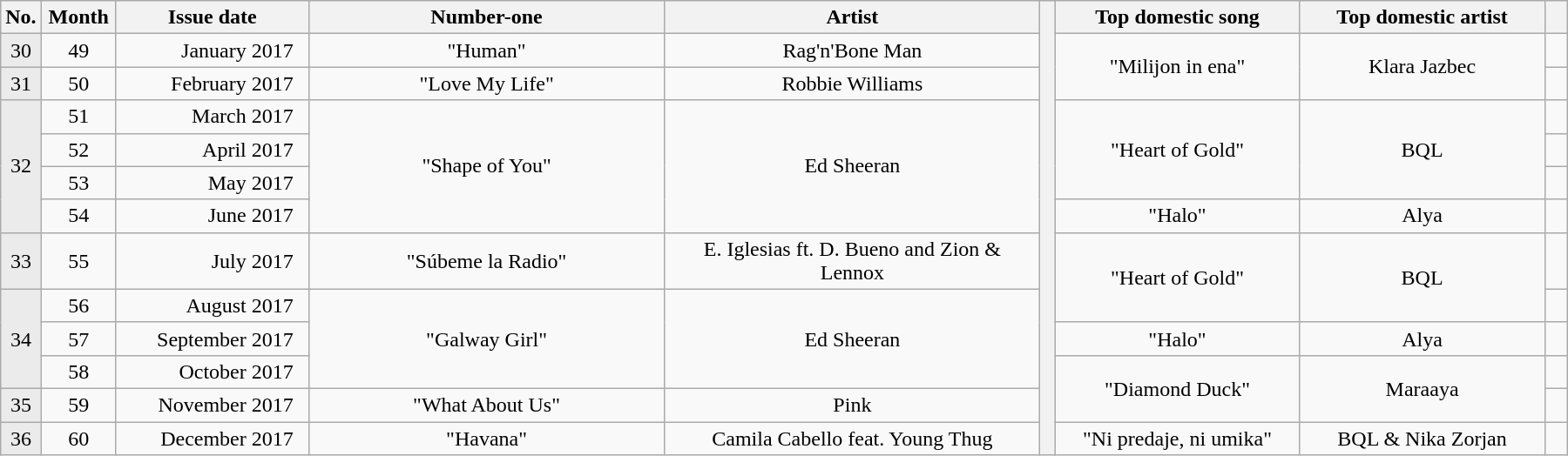<table class="wikitable plainrowheaders" border-collapse:collapse;" text-align:center;">
<tr>
<th width=20>No.</th>
<th width=50>Month</th>
<th width=140>Issue date</th>
<th width=265>Number-one</th>
<th width=280>Artist</th>
<th rowspan=13> </th>
<th width=180>Top domestic song</th>
<th width=180>Top domestic artist</th>
<th width=10></th>
</tr>
<tr align=center>
<td bgcolor=#EBEBEB align=center>30</td>
<td align=center>49</td>
<td align=right>January 2017  </td>
<td>"Human"</td>
<td>Rag'n'Bone Man</td>
<td rowspan=2>"Milijon in ena"</td>
<td rowspan=2>Klara Jazbec</td>
<td></td>
</tr>
<tr align=center>
<td bgcolor=#EBEBEB align=center>31</td>
<td align=center>50</td>
<td align=right>February 2017  </td>
<td>"Love My Life"</td>
<td>Robbie Williams</td>
<td></td>
</tr>
<tr align=center>
<td bgcolor=#EBEBEB align=center rowspan=4>32</td>
<td align=center>51</td>
<td align=right>March 2017  </td>
<td rowspan=4>"Shape of You"</td>
<td rowspan=4>Ed Sheeran</td>
<td rowspan=3>"Heart of Gold"</td>
<td rowspan=3>BQL</td>
<td></td>
</tr>
<tr align=center>
<td align=center>52</td>
<td align=right>April 2017  </td>
<td></td>
</tr>
<tr align=center>
<td align=center>53</td>
<td align=right>May 2017  </td>
<td></td>
</tr>
<tr align=center>
<td align=center>54</td>
<td align=right>June 2017  </td>
<td>"Halo"</td>
<td>Alya</td>
<td></td>
</tr>
<tr align=center>
<td bgcolor=#EBEBEB align=center>33</td>
<td align=center>55</td>
<td align=right>July 2017  </td>
<td>"Súbeme la Radio"</td>
<td>E. Iglesias ft. D. Bueno and Zion & Lennox</td>
<td rowspan=2>"Heart of Gold"</td>
<td rowspan=2>BQL</td>
<td></td>
</tr>
<tr align=center>
<td bgcolor=#EBEBEB align=center rowspan=3>34</td>
<td align=center>56</td>
<td align=right>August 2017  </td>
<td rowspan=3>"Galway Girl"</td>
<td rowspan=3>Ed Sheeran</td>
<td></td>
</tr>
<tr align=center>
<td align=center>57</td>
<td align=right>September 2017  </td>
<td>"Halo"</td>
<td>Alya</td>
<td></td>
</tr>
<tr align=center>
<td align=center>58</td>
<td align=right>October 2017  </td>
<td rowspan=2>"Diamond Duck"</td>
<td rowspan=2>Maraaya</td>
<td></td>
</tr>
<tr align=center>
<td bgcolor=#EBEBEB align=center>35</td>
<td align=center>59</td>
<td align=right>November 2017  </td>
<td>"What About Us"</td>
<td>Pink</td>
<td></td>
</tr>
<tr align=center>
<td bgcolor=#EBEBEB align=center>36</td>
<td align=center>60</td>
<td align=right>December 2017  </td>
<td>"Havana"</td>
<td>Camila Cabello feat. Young Thug</td>
<td>"Ni predaje, ni umika"</td>
<td>BQL & Nika Zorjan</td>
<td></td>
</tr>
</table>
